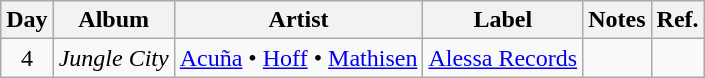<table class="wikitable">
<tr>
<th>Day</th>
<th>Album</th>
<th>Artist</th>
<th>Label</th>
<th>Notes</th>
<th>Ref.</th>
</tr>
<tr>
<td rowspan="1" style="text-align:center;">4</td>
<td><em>Jungle City</em></td>
<td><a href='#'>Acuña</a> • <a href='#'>Hoff</a> • <a href='#'>Mathisen</a></td>
<td><a href='#'>Alessa Records</a></td>
<td></td>
<td style="text-align:center;"></td>
</tr>
</table>
